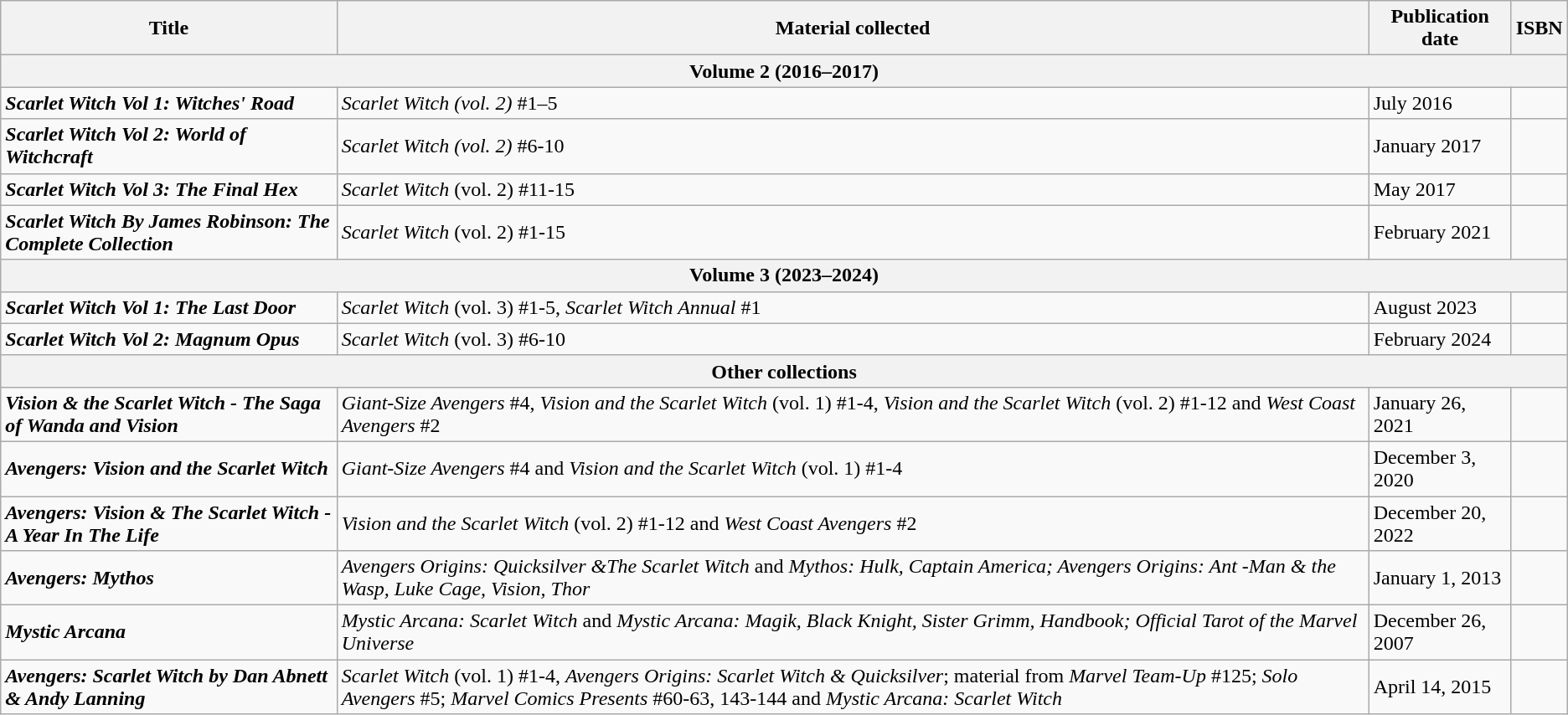<table class="wikitable">
<tr>
<th>Title</th>
<th>Material collected</th>
<th>Publication date</th>
<th>ISBN</th>
</tr>
<tr>
<th colspan="4">Volume 2 <strong>(2016–2017)</strong></th>
</tr>
<tr>
<td><strong><em>Scarlet Witch Vol 1: Witches' Road</em></strong></td>
<td><em>Scarlet Witch (vol. 2)</em> #1–5</td>
<td>July 2016</td>
<td></td>
</tr>
<tr>
<td><strong><em>Scarlet Witch Vol 2: World of Witchcraft</em></strong></td>
<td><em>Scarlet Witch (vol. 2)</em> #6-10</td>
<td>January 2017</td>
<td></td>
</tr>
<tr>
<td><strong><em>Scarlet Witch Vol 3: The Final Hex</em></strong></td>
<td><em>Scarlet Witch</em>  (vol. 2) #11-15</td>
<td>May 2017</td>
<td></td>
</tr>
<tr>
<td><strong><em>Scarlet Witch By James Robinson: The Complete Collection</em></strong></td>
<td><em>Scarlet Witch</em>  (vol. 2) #1-15</td>
<td>February 2021</td>
<td></td>
</tr>
<tr>
<th colspan="4">Volume 3 <strong>(2023–2024)</strong></th>
</tr>
<tr>
<td><strong><em>Scarlet Witch Vol 1:  The Last Door</em></strong></td>
<td><em>Scarlet Witch</em> (vol. 3) #1-5, <em>Scarlet Witch Annual</em> #1</td>
<td>August 2023</td>
<td></td>
</tr>
<tr>
<td><strong><em>Scarlet Witch Vol 2: Magnum Opus</em></strong></td>
<td><em>Scarlet Witch</em> (vol. 3) #6-10</td>
<td>February 2024</td>
<td></td>
</tr>
<tr>
<th colspan="4">Other collections</th>
</tr>
<tr>
<td><strong><em>Vision & the Scarlet Witch - The Saga of Wanda and Vision</em></strong></td>
<td><em>Giant-Size Avengers</em> #4, <em>Vision and the Scarlet Witch</em> (vol. 1) #1-4, <em>Vision and the Scarlet Witch</em> (vol. 2) #1-12 and <em>West Coast Avengers</em> #2</td>
<td>January 26, 2021</td>
<td></td>
</tr>
<tr>
<td><strong><em>Avengers: Vision and the Scarlet Witch</em></strong></td>
<td><em>Giant-Size Avengers</em> #4 and <em>Vision and the Scarlet Witch</em> (vol. 1) #1-4</td>
<td>December 3, 2020</td>
<td></td>
</tr>
<tr>
<td><strong><em>Avengers: Vision & The Scarlet Witch - A Year In The Life</em></strong></td>
<td><em>Vision and the Scarlet Witch</em> (vol. 2) #1-12 and <em>West Coast Avengers</em> #2</td>
<td>December 20, 2022</td>
<td></td>
</tr>
<tr>
<td><strong><em>Avengers: Mythos</em></strong></td>
<td><em>Avengers Origins: Quicksilver &The Scarlet Witch</em> and <em>Mythos: Hulk, Captain America; Avengers Origins: Ant -Man & the Wasp, Luke Cage, Vision, Thor</em></td>
<td>January 1, 2013</td>
<td></td>
</tr>
<tr>
<td><strong><em>Mystic Arcana</em></strong></td>
<td><em>Mystic Arcana: Scarlet Witch</em> and <em>Mystic Arcana: Magik, Black Knight, Sister Grimm, Handbook; Official Tarot of the Marvel Universe</em></td>
<td>December 26, 2007</td>
<td></td>
</tr>
<tr>
<td><strong><em>Avengers: Scarlet Witch by Dan Abnett & Andy Lanning</em></strong></td>
<td><em>Scarlet Witch</em> (vol. 1) #1-4, <em>Avengers Origins: Scarlet Witch & Quicksilver</em>; material from <em>Marvel Team-Up</em> #125; <em>Solo Avengers</em> #5; <em>Marvel Comics Presents</em> #60-63, 143-144 and <em>Mystic Arcana: Scarlet Witch</em></td>
<td>April 14, 2015</td>
<td></td>
</tr>
</table>
